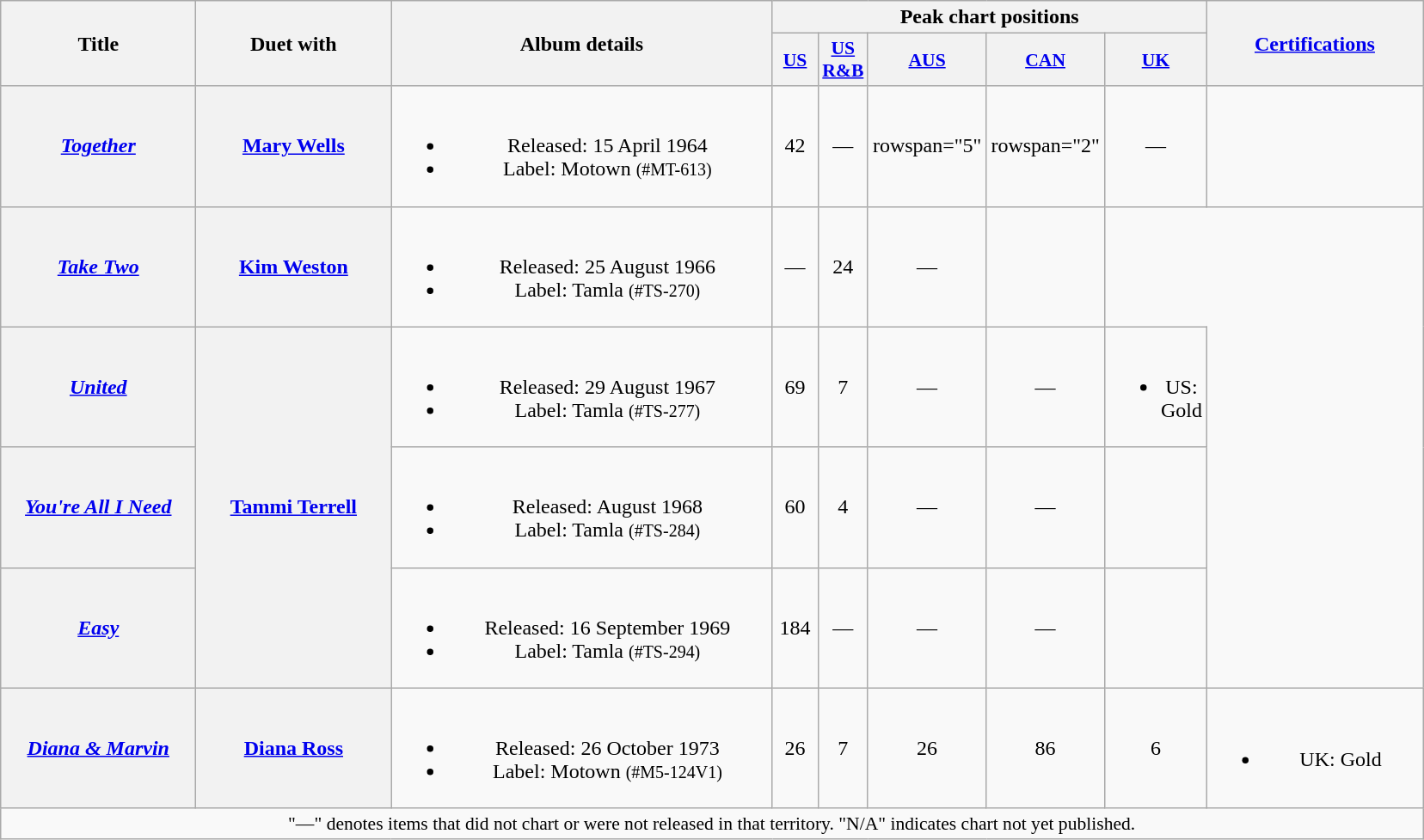<table class="wikitable plainrowheaders" style="text-align:center;">
<tr>
<th scope="col" rowspan="2" style="width:9em;">Title</th>
<th scope="col" rowspan="2" style="width:9em;">Duet with</th>
<th scope="col" rowspan="2" style="width:18em;">Album details</th>
<th scope="col" colspan="5">Peak chart positions</th>
<th scope="col" rowspan="2" style="width:10em;"><a href='#'>Certifications</a></th>
</tr>
<tr>
<th style="width:2em;font-size:90%;"><a href='#'>US</a><br></th>
<th style="width:2em;font-size:90%;"><a href='#'>US<br>R&B</a><br></th>
<th style="width:2em;font-size:90%;"><a href='#'>AUS</a><br></th>
<th style="width:2em;font-size:90%;"><a href='#'>CAN</a><br></th>
<th style="width:2em;font-size:90%;"><a href='#'>UK</a><br></th>
</tr>
<tr>
<th scope="row"><em><a href='#'>Together</a></em></th>
<th scope="row"><a href='#'>Mary Wells</a></th>
<td><br><ul><li>Released: 15 April 1964</li><li>Label: Motown <small>(#MT-613)</small></li></ul></td>
<td>42</td>
<td>—</td>
<td>rowspan="5" </td>
<td>rowspan="2" </td>
<td>—</td>
<td></td>
</tr>
<tr>
<th scope="row"><em><a href='#'>Take Two</a></em></th>
<th scope="row"><a href='#'>Kim Weston</a></th>
<td><br><ul><li>Released: 25 August 1966</li><li>Label: Tamla <small>(#TS-270)</small></li></ul></td>
<td>—</td>
<td>24</td>
<td>—</td>
<td></td>
</tr>
<tr>
<th scope="row"><em><a href='#'>United</a></em></th>
<th scope="row" rowspan="3"><a href='#'>Tammi Terrell</a></th>
<td><br><ul><li>Released: 29 August 1967</li><li>Label: Tamla <small>(#TS-277)</small></li></ul></td>
<td>69</td>
<td>7</td>
<td>—</td>
<td>—</td>
<td><br><ul><li>US: Gold</li></ul></td>
</tr>
<tr>
<th scope="row"><em><a href='#'>You're All I Need</a></em></th>
<td><br><ul><li>Released: August 1968</li><li>Label: Tamla <small>(#TS-284)</small></li></ul></td>
<td>60</td>
<td>4</td>
<td>—</td>
<td>—</td>
<td></td>
</tr>
<tr>
<th scope="row"><em><a href='#'>Easy</a></em></th>
<td><br><ul><li>Released: 16 September 1969</li><li>Label: Tamla <small>(#TS-294)</small></li></ul></td>
<td>184</td>
<td>—</td>
<td>—</td>
<td>—</td>
<td></td>
</tr>
<tr>
<th scope="row"><em><a href='#'>Diana & Marvin</a></em></th>
<th scope="row"><a href='#'>Diana Ross</a></th>
<td><br><ul><li>Released: 26 October 1973</li><li>Label: Motown <small>(#M5-124V1)</small></li></ul></td>
<td>26</td>
<td>7</td>
<td>26</td>
<td>86</td>
<td>6</td>
<td><br><ul><li>UK: Gold</li></ul></td>
</tr>
<tr>
<td align="center" colspan="15" style="font-size:90%">"—" denotes items that did not chart or were not released in that territory. "N/A" indicates chart not yet published.</td>
</tr>
</table>
